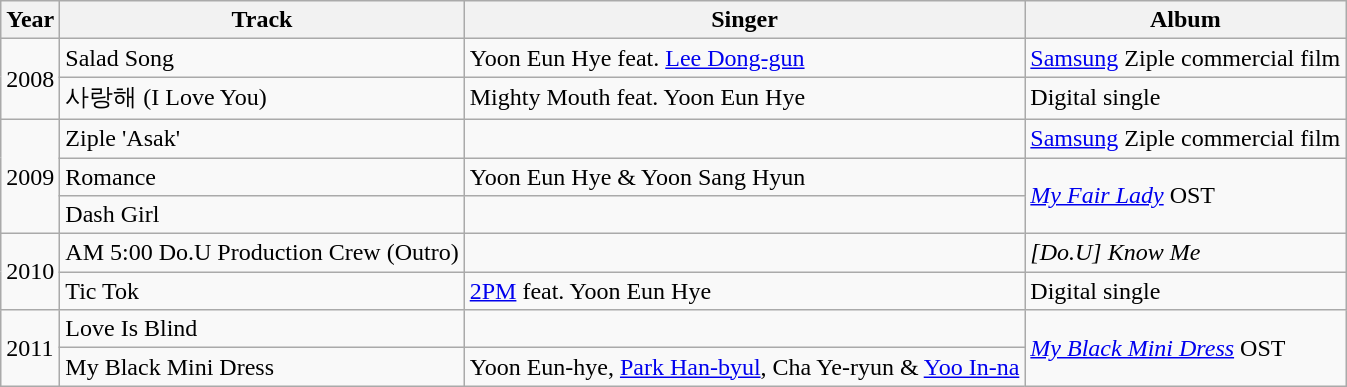<table class="wikitable">
<tr>
<th>Year</th>
<th>Track</th>
<th>Singer</th>
<th>Album</th>
</tr>
<tr>
<td rowspan="2">2008</td>
<td>Salad Song</td>
<td>Yoon Eun Hye feat. <a href='#'>Lee Dong-gun</a></td>
<td><a href='#'>Samsung</a> Ziple commercial film</td>
</tr>
<tr>
<td>사랑해 (I Love You)</td>
<td>Mighty Mouth feat. Yoon Eun Hye</td>
<td>Digital single</td>
</tr>
<tr>
<td rowspan="3">2009</td>
<td>Ziple 'Asak'</td>
<td></td>
<td><a href='#'>Samsung</a> Ziple commercial film</td>
</tr>
<tr>
<td>Romance</td>
<td>Yoon Eun Hye & Yoon Sang Hyun</td>
<td rowspan=2><em><a href='#'>My Fair Lady</a></em> OST</td>
</tr>
<tr>
<td>Dash Girl</td>
<td></td>
</tr>
<tr>
<td rowspan=2>2010</td>
<td>AM 5:00 Do.U Production Crew (Outro)</td>
<td></td>
<td><em>[Do.U] Know Me</em></td>
</tr>
<tr>
<td>Tic Tok</td>
<td><a href='#'>2PM</a> feat. Yoon Eun Hye</td>
<td>Digital single</td>
</tr>
<tr>
<td rowspan=2>2011</td>
<td>Love Is Blind</td>
<td></td>
<td rowspan=2><em><a href='#'>My Black Mini Dress</a></em> OST</td>
</tr>
<tr>
<td>My Black Mini Dress</td>
<td>Yoon Eun-hye, <a href='#'>Park Han-byul</a>, Cha Ye-ryun & <a href='#'>Yoo In-na</a></td>
</tr>
</table>
